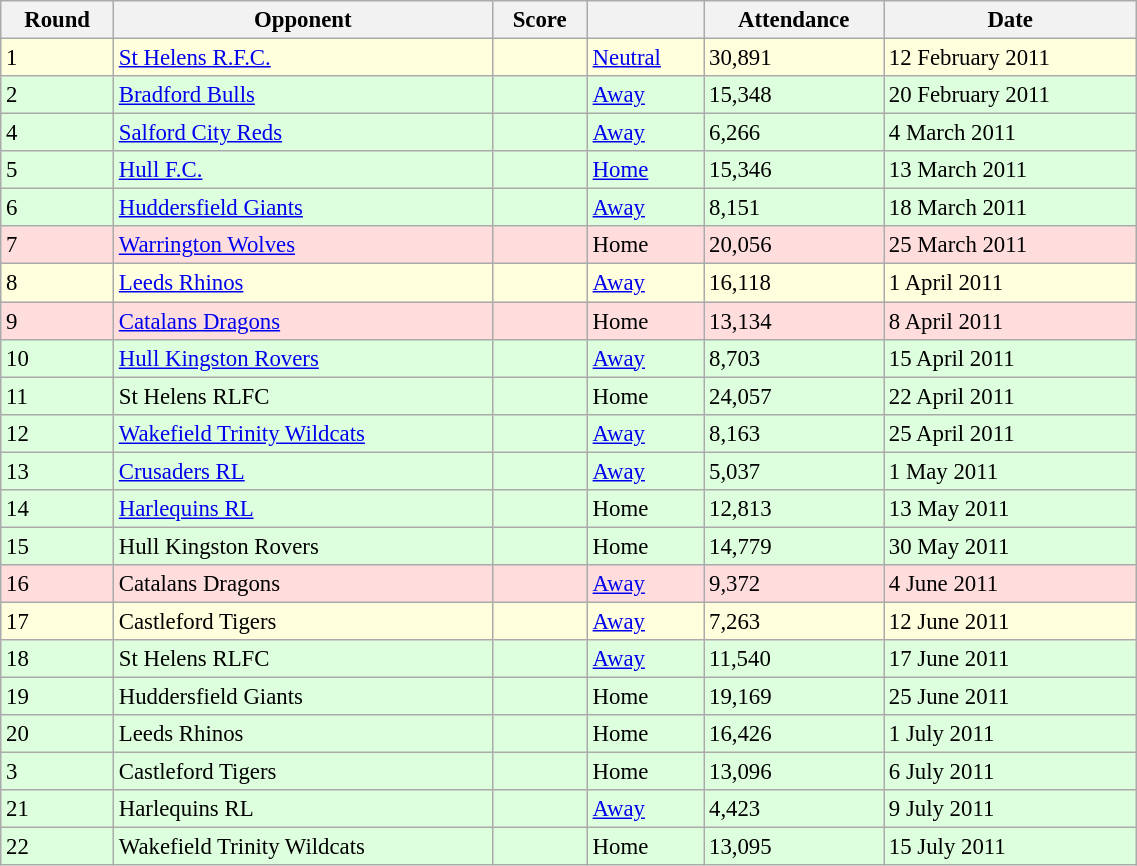<table class="wikitable" style="font-size:95%;" width="60%">
<tr>
<th>Round</th>
<th>Opponent</th>
<th>Score</th>
<th></th>
<th>Attendance</th>
<th>Date</th>
</tr>
<tr bgcolor="#ffffdd">
<td>1</td>
<td> <a href='#'>St Helens R.F.C.</a></td>
<td></td>
<td><a href='#'>Neutral</a></td>
<td>30,891</td>
<td>12 February 2011</td>
</tr>
<tr bgcolor="#ddffdd">
<td>2</td>
<td> <a href='#'>Bradford Bulls</a></td>
<td></td>
<td><a href='#'>Away</a></td>
<td>15,348</td>
<td>20 February 2011</td>
</tr>
<tr bgcolor="#ddffdd">
<td>4</td>
<td> <a href='#'>Salford City Reds</a></td>
<td></td>
<td><a href='#'>Away</a></td>
<td>6,266</td>
<td>4 March 2011</td>
</tr>
<tr bgcolor="#ddffdd">
<td>5</td>
<td> <a href='#'>Hull F.C.</a></td>
<td></td>
<td><a href='#'>Home</a></td>
<td>15,346</td>
<td>13 March 2011</td>
</tr>
<tr bgcolor="#ddffdd">
<td>6</td>
<td> <a href='#'>Huddersfield Giants</a></td>
<td></td>
<td><a href='#'>Away</a></td>
<td>8,151</td>
<td>18 March 2011</td>
</tr>
<tr bgcolor="#ffdddd">
<td>7</td>
<td> <a href='#'>Warrington Wolves</a></td>
<td></td>
<td>Home</td>
<td>20,056</td>
<td>25 March 2011</td>
</tr>
<tr bgcolor="#ffffdd">
<td>8</td>
<td> <a href='#'>Leeds Rhinos</a></td>
<td></td>
<td><a href='#'>Away</a></td>
<td>16,118</td>
<td>1 April 2011</td>
</tr>
<tr bgcolor="#ffdddd">
<td>9</td>
<td> <a href='#'>Catalans Dragons</a></td>
<td></td>
<td>Home</td>
<td>13,134</td>
<td>8 April 2011</td>
</tr>
<tr bgcolor="#ddffdd">
<td>10</td>
<td> <a href='#'>Hull Kingston Rovers</a></td>
<td></td>
<td><a href='#'>Away</a></td>
<td>8,703</td>
<td>15 April 2011</td>
</tr>
<tr bgcolor="#ddffdd">
<td>11</td>
<td> St Helens RLFC</td>
<td></td>
<td>Home</td>
<td>24,057</td>
<td>22 April 2011</td>
</tr>
<tr bgcolor="#ddffdd">
<td>12</td>
<td> <a href='#'>Wakefield Trinity Wildcats</a></td>
<td></td>
<td><a href='#'>Away</a></td>
<td>8,163</td>
<td>25 April 2011</td>
</tr>
<tr bgcolor="#ddffdd">
<td>13</td>
<td> <a href='#'>Crusaders RL</a></td>
<td></td>
<td><a href='#'>Away</a></td>
<td>5,037</td>
<td>1 May 2011</td>
</tr>
<tr bgcolor="#ddffdd">
<td>14</td>
<td> <a href='#'>Harlequins RL</a></td>
<td></td>
<td>Home</td>
<td>12,813</td>
<td>13 May 2011</td>
</tr>
<tr bgcolor="#ddffdd">
<td>15</td>
<td> Hull Kingston Rovers</td>
<td></td>
<td>Home</td>
<td>14,779</td>
<td>30 May 2011</td>
</tr>
<tr bgcolor="#ffdddd">
<td>16</td>
<td> Catalans Dragons</td>
<td></td>
<td><a href='#'>Away</a></td>
<td>9,372</td>
<td>4 June 2011</td>
</tr>
<tr bgcolor="#ffffdd">
<td>17</td>
<td> Castleford Tigers</td>
<td></td>
<td><a href='#'>Away</a></td>
<td>7,263</td>
<td>12 June 2011</td>
</tr>
<tr bgcolor="#ddffdd">
<td>18</td>
<td> St Helens RLFC</td>
<td></td>
<td><a href='#'>Away</a></td>
<td>11,540</td>
<td>17 June 2011</td>
</tr>
<tr bgcolor="#ddffdd">
<td>19</td>
<td> Huddersfield Giants</td>
<td></td>
<td>Home</td>
<td>19,169</td>
<td>25 June 2011</td>
</tr>
<tr bgcolor="#ddffdd">
<td>20</td>
<td> Leeds Rhinos</td>
<td></td>
<td>Home</td>
<td>16,426</td>
<td>1 July 2011</td>
</tr>
<tr bgcolor="#ddffdd">
<td>3</td>
<td> Castleford Tigers</td>
<td></td>
<td>Home</td>
<td>13,096</td>
<td>6 July 2011</td>
</tr>
<tr bgcolor="#ddffdd">
<td>21</td>
<td> Harlequins RL</td>
<td></td>
<td><a href='#'>Away</a></td>
<td>4,423</td>
<td>9 July 2011</td>
</tr>
<tr bgcolor="#ddffdd">
<td>22</td>
<td> Wakefield Trinity Wildcats</td>
<td></td>
<td>Home</td>
<td>13,095</td>
<td>15 July 2011</td>
</tr>
</table>
